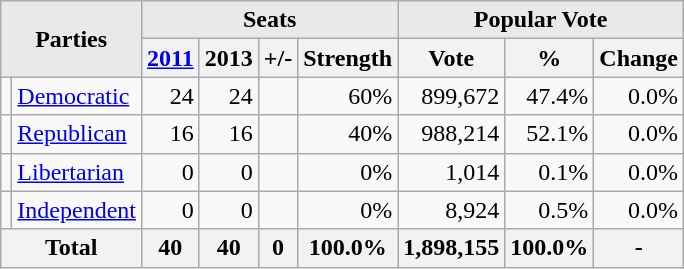<table class=wikitable>
<tr>
<th style="background-color:#E9E9E9" align=center rowspan= 2 colspan=2>Parties</th>
<th style="background-color:#E9E9E9" align=center colspan=4>Seats</th>
<th style="background-color:#E9E9E9" align=center colspan=3>Popular Vote</th>
</tr>
<tr>
<th align=center><a href='#'>2011</a></th>
<th align=center>2013</th>
<th align=center>+/-</th>
<th align=center>Strength</th>
<th align=center>Vote</th>
<th align=center>%</th>
<th align=center>Change</th>
</tr>
<tr>
<td></td>
<td align=left><a href='#'>Democratic</a></td>
<td align=right >24</td>
<td align=right >24</td>
<td align=right></td>
<td align=right >60%</td>
<td align=right>899,672</td>
<td align=right>47.4%</td>
<td align=right>0.0%</td>
</tr>
<tr>
<td></td>
<td align=left><a href='#'>Republican</a></td>
<td align=right>16</td>
<td align=right>16</td>
<td align=right></td>
<td align=right>40%</td>
<td align=right >988,214</td>
<td align=right >52.1%</td>
<td align=right>0.0%</td>
</tr>
<tr>
<td></td>
<td><a href='#'>Libertarian</a></td>
<td align=right>0</td>
<td align=right>0</td>
<td align=right></td>
<td align=right>0%</td>
<td align=right>1,014</td>
<td align=right>0.1%</td>
<td align=right>0.0%</td>
</tr>
<tr>
<td></td>
<td><a href='#'>Independent</a></td>
<td align=right>0</td>
<td align=right>0</td>
<td align=right></td>
<td align=right>0%</td>
<td align=right>8,924</td>
<td align=right>0.5%</td>
<td align=right>0.0%</td>
</tr>
<tr>
<th align=center colspan="2">Total</th>
<th align=center>40</th>
<th align=center>40</th>
<th align=center>0</th>
<th align=center>100.0%</th>
<th align=center>1,898,155</th>
<th align=center>100.0%</th>
<th align=center>-</th>
</tr>
</table>
